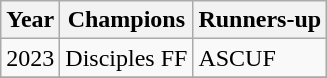<table class="wikitable">
<tr>
<th>Year</th>
<th>Champions</th>
<th>Runners-up</th>
</tr>
<tr>
<td>2023</td>
<td>Disciples FF</td>
<td>ASCUF</td>
</tr>
<tr>
</tr>
</table>
